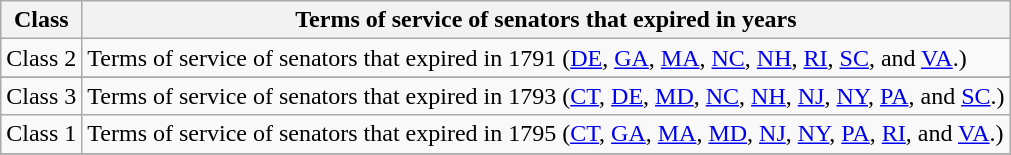<table class="wikitable sortable">
<tr valign=bottom>
<th>Class</th>
<th>Terms of service of senators that expired in years</th>
</tr>
<tr>
<td>Class 2</td>
<td>Terms of service of senators that expired in 1791 (<a href='#'>DE</a>, <a href='#'>GA</a>, <a href='#'>MA</a>, <a href='#'>NC</a>, <a href='#'>NH</a>, <a href='#'>RI</a>, <a href='#'>SC</a>, and <a href='#'>VA</a>.)</td>
</tr>
<tr>
</tr>
<tr>
<td>Class 3</td>
<td>Terms of service of senators that expired in 1793 (<a href='#'>CT</a>, <a href='#'>DE</a>, <a href='#'>MD</a>, <a href='#'>NC</a>, <a href='#'>NH</a>, <a href='#'>NJ</a>, <a href='#'>NY</a>,  <a href='#'>PA</a>, and <a href='#'>SC</a>.)</td>
</tr>
<tr>
<td>Class 1</td>
<td>Terms of service of senators that expired in 1795 (<a href='#'>CT</a>, <a href='#'>GA</a>, <a href='#'>MA</a>, <a href='#'>MD</a>, <a href='#'>NJ</a>, <a href='#'>NY</a>, <a href='#'>PA</a>, <a href='#'>RI</a>, and <a href='#'>VA</a>.)</td>
</tr>
<tr>
</tr>
</table>
